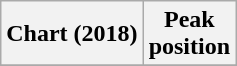<table class="wikitable plainrowheaders">
<tr>
<th>Chart (2018)</th>
<th>Peak<br>position</th>
</tr>
<tr>
</tr>
</table>
